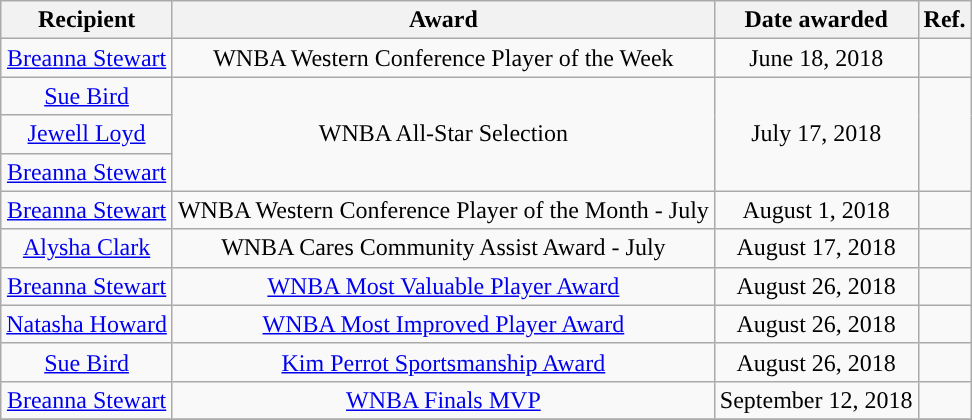<table class="wikitable sortable sortable" style="text-align: center">
<tr>
<th>Recipient</th>
<th>Award</th>
<th>Date awarded</th>
<th>Ref.</th>
</tr>
<tr>
<td><a href='#'>Breanna Stewart</a></td>
<td>WNBA Western Conference Player of the Week</td>
<td>June 18, 2018</td>
<td></td>
</tr>
<tr>
<td><a href='#'>Sue Bird</a></td>
<td rowspan="3">WNBA All-Star Selection</td>
<td rowspan="3">July 17, 2018</td>
<td rowspan="3"></td>
</tr>
<tr>
<td><a href='#'>Jewell Loyd</a></td>
</tr>
<tr>
<td><a href='#'>Breanna Stewart</a></td>
</tr>
<tr>
<td><a href='#'>Breanna Stewart</a></td>
<td>WNBA Western Conference Player of the Month - July</td>
<td>August 1, 2018</td>
<td></td>
</tr>
<tr>
<td><a href='#'>Alysha Clark</a></td>
<td>WNBA Cares Community Assist Award - July</td>
<td>August 17, 2018</td>
<td></td>
</tr>
<tr>
<td><a href='#'>Breanna Stewart</a></td>
<td><a href='#'>WNBA Most Valuable Player Award</a></td>
<td>August 26, 2018</td>
<td></td>
</tr>
<tr>
<td><a href='#'>Natasha Howard</a></td>
<td><a href='#'>WNBA Most Improved Player Award</a></td>
<td>August 26, 2018</td>
<td></td>
</tr>
<tr>
<td><a href='#'>Sue Bird</a></td>
<td><a href='#'>Kim Perrot Sportsmanship Award</a></td>
<td>August 26, 2018</td>
<td></td>
</tr>
<tr>
<td><a href='#'>Breanna Stewart</a></td>
<td><a href='#'>WNBA Finals MVP</a></td>
<td>September 12, 2018</td>
<td></td>
</tr>
<tr>
</tr>
</table>
